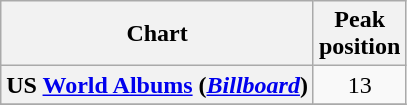<table class="wikitable plainrowheaders sortable" style="text-align:center;" border="1">
<tr>
<th scope="col">Chart</th>
<th scope="col">Peak<br>position</th>
</tr>
<tr>
<th scope="row">US <a href='#'>World Albums</a> (<em><a href='#'>Billboard</a></em>)</th>
<td>13</td>
</tr>
<tr>
</tr>
</table>
